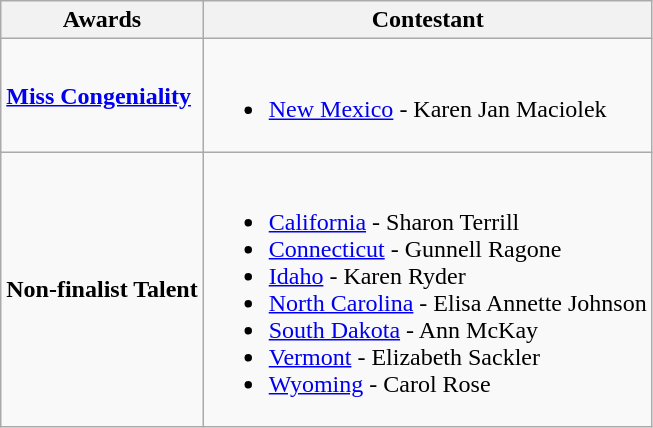<table class="wikitable">
<tr>
<th>Awards</th>
<th>Contestant</th>
</tr>
<tr>
<td><strong><a href='#'>Miss Congeniality</a></strong></td>
<td><br><ul><li> <a href='#'>New Mexico</a> - Karen Jan Maciolek</li></ul></td>
</tr>
<tr>
<td><strong>Non-finalist Talent</strong></td>
<td><br><ul><li> <a href='#'>California</a> - Sharon Terrill</li><li> <a href='#'>Connecticut</a> - Gunnell Ragone</li><li> <a href='#'>Idaho</a> - Karen Ryder</li><li> <a href='#'>North Carolina</a> - Elisa Annette Johnson</li><li> <a href='#'>South Dakota</a> - Ann McKay</li><li> <a href='#'>Vermont</a> - Elizabeth Sackler</li><li> <a href='#'>Wyoming</a> - Carol Rose</li></ul></td>
</tr>
</table>
